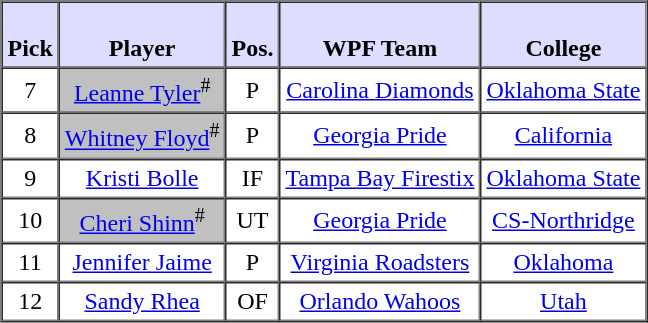<table style="text-align: center" border="1" cellpadding="3" cellspacing="0">
<tr>
<th style="background:#ddf;"><br>Pick</th>
<th style="background:#ddf;"><br>Player</th>
<th style="background:#ddf;"><br>Pos.</th>
<th style="background:#ddf;"><br>WPF Team</th>
<th style="background:#ddf;"><br>College</th>
</tr>
<tr>
<td>7</td>
<td style="background:#C0C0C0;"><a href='#'>Leanne Tyler</a><sup>#</sup></td>
<td>P</td>
<td><a href='#'>Carolina Diamonds</a></td>
<td><a href='#'>Oklahoma State</a></td>
</tr>
<tr>
<td>8</td>
<td style="background:#C0C0C0;"><a href='#'>Whitney Floyd</a><sup>#</sup></td>
<td>P</td>
<td><a href='#'>Georgia Pride</a></td>
<td><a href='#'>California</a></td>
</tr>
<tr>
<td>9</td>
<td><a href='#'>Kristi Bolle</a></td>
<td>IF</td>
<td><a href='#'>Tampa Bay Firestix</a></td>
<td><a href='#'>Oklahoma State</a></td>
</tr>
<tr>
<td>10</td>
<td style="background:#C0C0C0;"><a href='#'>Cheri Shinn</a><sup>#</sup></td>
<td>UT</td>
<td><a href='#'>Georgia Pride</a></td>
<td><a href='#'>CS-Northridge</a></td>
</tr>
<tr>
<td>11</td>
<td><a href='#'>Jennifer Jaime</a></td>
<td>P</td>
<td><a href='#'>Virginia Roadsters</a></td>
<td><a href='#'>Oklahoma</a></td>
</tr>
<tr>
<td>12</td>
<td><a href='#'>Sandy Rhea</a></td>
<td>OF</td>
<td><a href='#'>Orlando Wahoos</a></td>
<td><a href='#'>Utah</a></td>
</tr>
</table>
